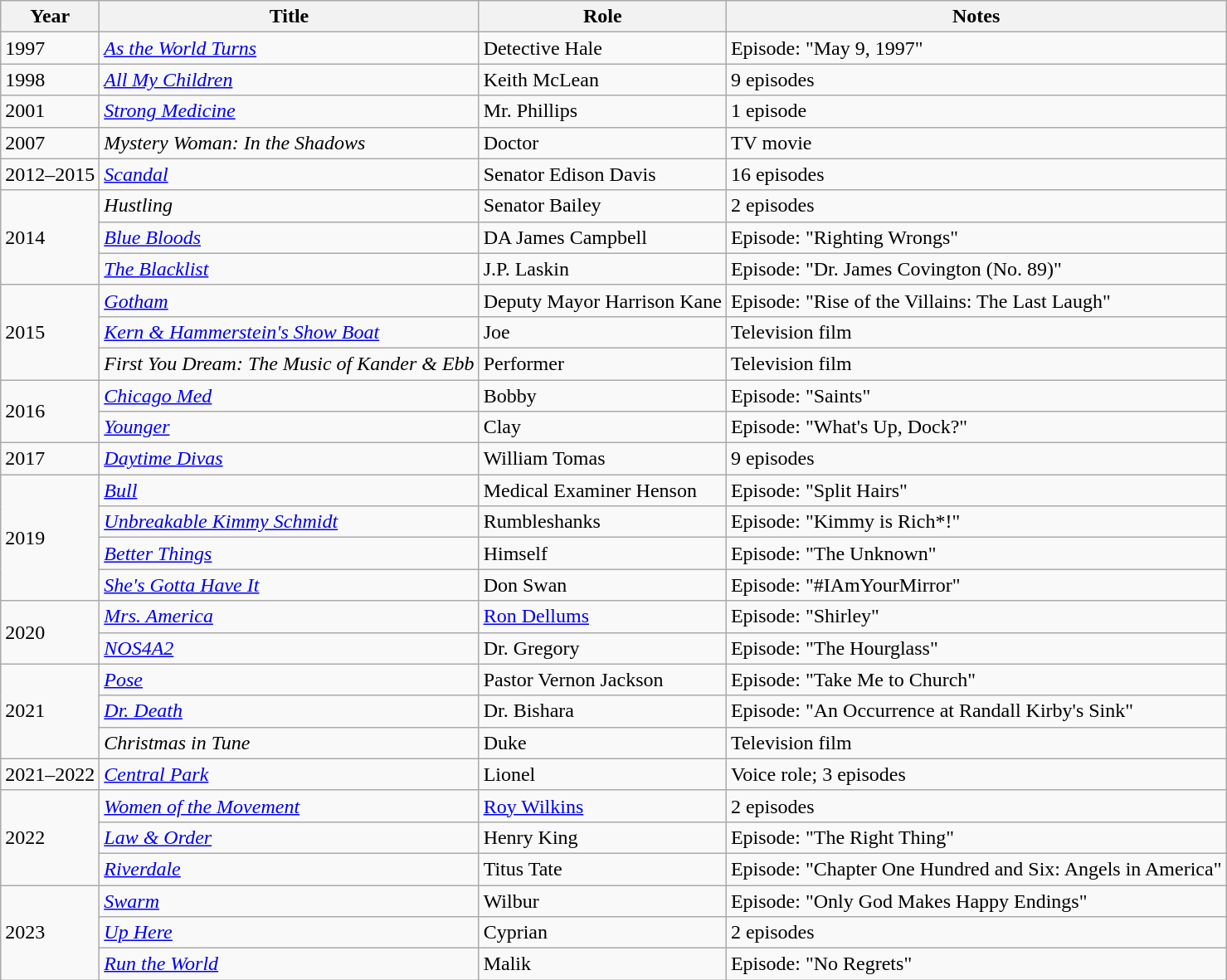<table class="wikitable sortable">
<tr>
<th scope="col">Year</th>
<th scope="col">Title</th>
<th scope="col">Role</th>
<th class="unsortable" scope="col">Notes</th>
</tr>
<tr>
<td>1997</td>
<td><em><a href='#'>As the World Turns</a></em></td>
<td>Detective Hale</td>
<td>Episode: "May 9, 1997"</td>
</tr>
<tr>
<td>1998</td>
<td><em><a href='#'>All My Children</a></em></td>
<td>Keith McLean</td>
<td>9 episodes</td>
</tr>
<tr>
<td>2001</td>
<td><em><a href='#'>Strong Medicine</a></em></td>
<td>Mr. Phillips</td>
<td>1 episode</td>
</tr>
<tr>
<td>2007</td>
<td><em>Mystery Woman: In the Shadows</em></td>
<td>Doctor</td>
<td>TV movie</td>
</tr>
<tr>
<td>2012–2015</td>
<td><a href='#'><em>Scandal</em></a></td>
<td>Senator Edison Davis</td>
<td>16 episodes</td>
</tr>
<tr>
<td rowspan="3">2014</td>
<td><em>Hustling</em></td>
<td>Senator Bailey</td>
<td>2 episodes</td>
</tr>
<tr>
<td><a href='#'><em>Blue Bloods</em></a></td>
<td>DA James Campbell</td>
<td>Episode: "Righting Wrongs"</td>
</tr>
<tr>
<td><em><a href='#'>The Blacklist</a></em></td>
<td>J.P. Laskin</td>
<td>Episode: "Dr. James Covington (No. 89)"</td>
</tr>
<tr>
<td rowspan="3">2015</td>
<td><a href='#'><em>Gotham</em></a></td>
<td>Deputy Mayor Harrison Kane</td>
<td>Episode: "Rise of the Villains: The Last Laugh"</td>
</tr>
<tr>
<td><a href='#'><em>Kern & Hammerstein's Show Boat</em></a></td>
<td>Joe</td>
<td>Television film</td>
</tr>
<tr>
<td><em>First You Dream: The Music of Kander & Ebb</em></td>
<td>Performer</td>
<td>Television film</td>
</tr>
<tr>
<td rowspan="2">2016</td>
<td><em><a href='#'>Chicago Med</a></em></td>
<td>Bobby</td>
<td>Episode: "Saints"</td>
</tr>
<tr>
<td><em><a href='#'>Younger</a></em></td>
<td>Clay</td>
<td>Episode: "What's Up, Dock?"</td>
</tr>
<tr>
<td>2017</td>
<td><em><a href='#'>Daytime Divas</a></em></td>
<td>William Tomas</td>
<td>9 episodes</td>
</tr>
<tr>
<td rowspan="4">2019</td>
<td><em><a href='#'>Bull</a></em></td>
<td>Medical Examiner Henson</td>
<td>Episode: "Split Hairs"</td>
</tr>
<tr>
<td><em><a href='#'>Unbreakable Kimmy Schmidt</a></em></td>
<td>Rumbleshanks</td>
<td>Episode: "Kimmy is Rich*!"</td>
</tr>
<tr>
<td><em><a href='#'>Better Things</a></em></td>
<td>Himself</td>
<td>Episode: "The Unknown"</td>
</tr>
<tr>
<td><em><a href='#'>She's Gotta Have It</a></em></td>
<td>Don Swan</td>
<td>Episode: "#IAmYourMirror"</td>
</tr>
<tr>
<td rowspan="2">2020</td>
<td><em><a href='#'>Mrs. America</a></em></td>
<td><a href='#'>Ron Dellums</a></td>
<td>Episode: "Shirley"</td>
</tr>
<tr>
<td><em><a href='#'>NOS4A2</a></em></td>
<td>Dr. Gregory</td>
<td>Episode: "The Hourglass"</td>
</tr>
<tr>
<td rowspan="3">2021</td>
<td><a href='#'><em>Pose</em></a></td>
<td>Pastor Vernon Jackson</td>
<td>Episode: "Take Me to Church"</td>
</tr>
<tr>
<td><em><a href='#'>Dr. Death</a></em></td>
<td>Dr. Bishara</td>
<td>Episode: "An Occurrence at Randall Kirby's Sink"</td>
</tr>
<tr>
<td><em>Christmas in Tune</em></td>
<td>Duke</td>
<td>Television film</td>
</tr>
<tr>
<td>2021–2022</td>
<td><em><a href='#'>Central Park</a></em></td>
<td>Lionel</td>
<td>Voice role; 3 episodes</td>
</tr>
<tr>
<td rowspan="3">2022</td>
<td><em><a href='#'>Women of the Movement</a></em></td>
<td><a href='#'>Roy Wilkins</a></td>
<td>2 episodes</td>
</tr>
<tr>
<td><em><a href='#'>Law & Order</a></em></td>
<td>Henry King</td>
<td>Episode: "The Right Thing"</td>
</tr>
<tr>
<td><em><a href='#'>Riverdale</a></em></td>
<td>Titus Tate</td>
<td>Episode: "Chapter One Hundred and Six: Angels in America"</td>
</tr>
<tr>
<td rowspan="3">2023</td>
<td><em><a href='#'>Swarm</a></em></td>
<td>Wilbur</td>
<td>Episode: "Only God Makes Happy Endings"</td>
</tr>
<tr>
<td><em><a href='#'>Up Here</a></em></td>
<td>Cyprian</td>
<td>2 episodes</td>
</tr>
<tr>
<td><em><a href='#'>Run the World</a></em></td>
<td>Malik</td>
<td>Episode: "No Regrets"</td>
</tr>
</table>
